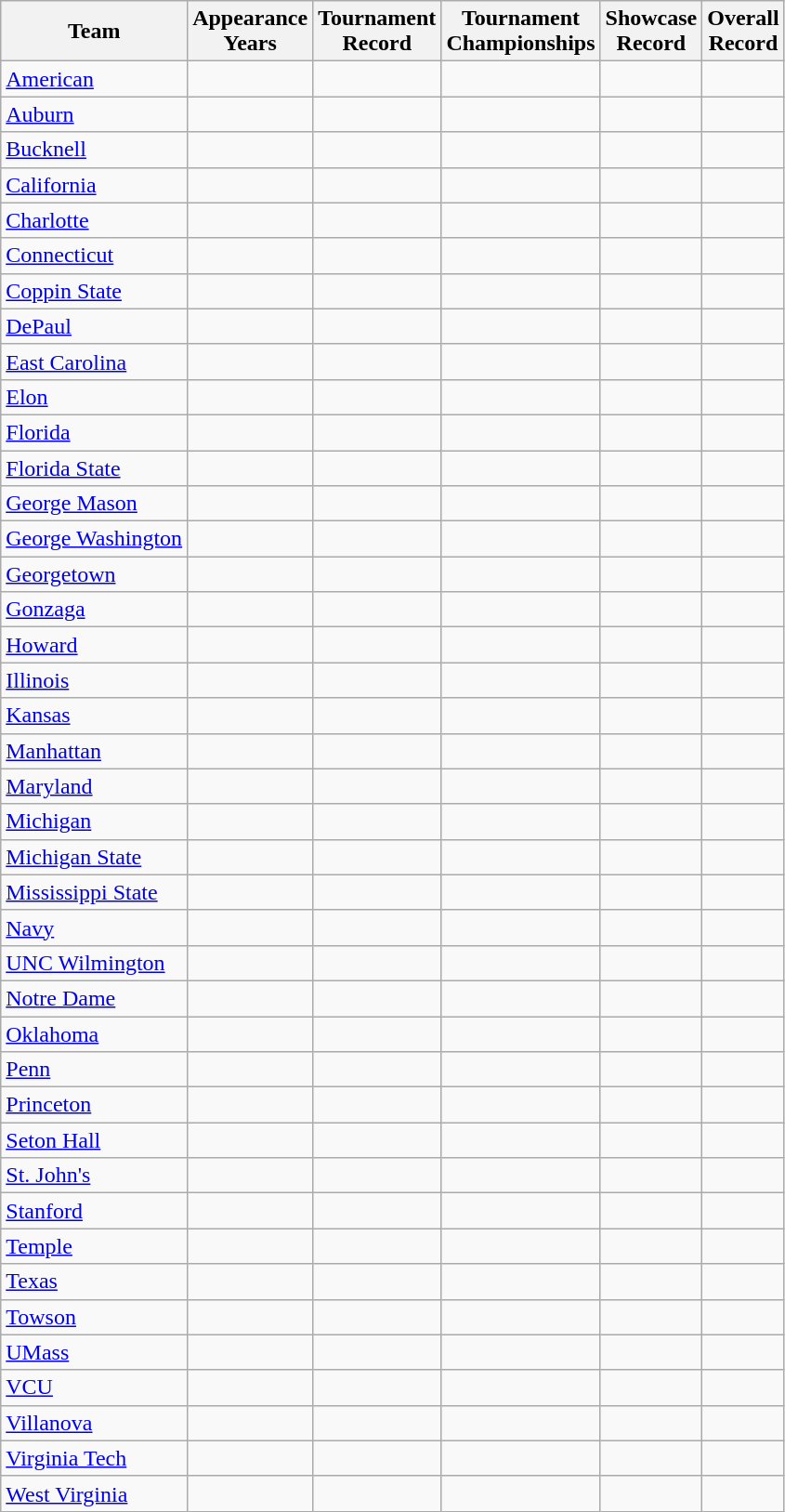<table class="wikitable">
<tr>
<th>Team</th>
<th>Appearance<br>Years</th>
<th>Tournament<br>Record</th>
<th>Tournament<br>Championships</th>
<th>Showcase<br>Record</th>
<th>Overall<br>Record</th>
</tr>
<tr>
<td><a href='#'>American</a></td>
<td></td>
<td></td>
<td></td>
<td></td>
<td></td>
</tr>
<tr>
<td><a href='#'>Auburn</a></td>
<td></td>
<td></td>
<td></td>
<td></td>
<td></td>
</tr>
<tr>
<td><a href='#'>Bucknell</a></td>
<td></td>
<td></td>
<td></td>
<td></td>
<td></td>
</tr>
<tr>
<td><a href='#'>California</a></td>
<td></td>
<td></td>
<td></td>
<td></td>
<td></td>
</tr>
<tr>
<td><a href='#'>Charlotte</a></td>
<td></td>
<td></td>
<td></td>
<td></td>
<td></td>
</tr>
<tr>
<td><a href='#'>Connecticut</a></td>
<td></td>
<td></td>
<td></td>
<td></td>
<td></td>
</tr>
<tr>
<td><a href='#'>Coppin State</a></td>
<td></td>
<td></td>
<td></td>
<td></td>
<td></td>
</tr>
<tr>
<td><a href='#'>DePaul</a></td>
<td></td>
<td></td>
<td></td>
<td></td>
<td></td>
</tr>
<tr>
<td><a href='#'>East Carolina</a></td>
<td></td>
<td></td>
<td></td>
<td></td>
<td></td>
</tr>
<tr>
<td><a href='#'>Elon</a></td>
<td></td>
<td></td>
<td></td>
<td></td>
<td></td>
</tr>
<tr>
<td><a href='#'>Florida</a></td>
<td></td>
<td></td>
<td></td>
<td></td>
<td></td>
</tr>
<tr>
<td><a href='#'>Florida State</a></td>
<td></td>
<td></td>
<td></td>
<td></td>
<td></td>
</tr>
<tr>
<td><a href='#'>George Mason</a></td>
<td></td>
<td></td>
<td></td>
<td></td>
<td></td>
</tr>
<tr>
<td><a href='#'>George Washington</a></td>
<td></td>
<td></td>
<td></td>
<td></td>
<td></td>
</tr>
<tr>
<td><a href='#'>Georgetown</a></td>
<td></td>
<td></td>
<td></td>
<td></td>
<td></td>
</tr>
<tr>
<td><a href='#'>Gonzaga</a></td>
<td></td>
<td></td>
<td></td>
<td></td>
<td></td>
</tr>
<tr>
<td><a href='#'>Howard</a></td>
<td></td>
<td></td>
<td></td>
<td></td>
<td></td>
</tr>
<tr>
<td><a href='#'>Illinois</a></td>
<td></td>
<td></td>
<td></td>
<td></td>
<td></td>
</tr>
<tr>
<td><a href='#'>Kansas</a></td>
<td></td>
<td></td>
<td></td>
<td></td>
<td></td>
</tr>
<tr>
<td><a href='#'>Manhattan</a></td>
<td></td>
<td></td>
<td></td>
<td></td>
<td></td>
</tr>
<tr>
<td><a href='#'>Maryland</a></td>
<td></td>
<td></td>
<td></td>
<td></td>
<td></td>
</tr>
<tr>
<td><a href='#'>Michigan</a></td>
<td></td>
<td></td>
<td></td>
<td></td>
<td></td>
</tr>
<tr>
<td><a href='#'>Michigan State</a></td>
<td></td>
<td></td>
<td></td>
<td></td>
<td></td>
</tr>
<tr>
<td><a href='#'>Mississippi State</a></td>
<td></td>
<td></td>
<td></td>
<td></td>
<td></td>
</tr>
<tr>
<td><a href='#'>Navy</a></td>
<td></td>
<td></td>
<td></td>
<td></td>
<td></td>
</tr>
<tr>
<td><a href='#'>UNC Wilmington</a></td>
<td></td>
<td></td>
<td></td>
<td></td>
<td></td>
</tr>
<tr>
<td><a href='#'>Notre Dame</a></td>
<td></td>
<td></td>
<td></td>
<td></td>
<td></td>
</tr>
<tr>
<td><a href='#'>Oklahoma</a></td>
<td></td>
<td></td>
<td></td>
<td></td>
<td></td>
</tr>
<tr>
<td><a href='#'>Penn</a></td>
<td></td>
<td></td>
<td></td>
<td></td>
<td></td>
</tr>
<tr>
<td><a href='#'>Princeton</a></td>
<td></td>
<td></td>
<td></td>
<td></td>
<td></td>
</tr>
<tr>
<td><a href='#'>Seton Hall</a></td>
<td></td>
<td></td>
<td></td>
<td></td>
<td></td>
</tr>
<tr>
<td><a href='#'>St. John's</a></td>
<td></td>
<td></td>
<td></td>
<td></td>
<td></td>
</tr>
<tr>
<td><a href='#'>Stanford</a></td>
<td></td>
<td></td>
<td></td>
<td></td>
<td></td>
</tr>
<tr>
<td><a href='#'>Temple</a></td>
<td></td>
<td></td>
<td></td>
<td></td>
<td></td>
</tr>
<tr>
<td><a href='#'>Texas</a></td>
<td></td>
<td></td>
<td></td>
<td></td>
<td></td>
</tr>
<tr>
<td><a href='#'>Towson</a></td>
<td></td>
<td></td>
<td></td>
<td></td>
<td></td>
</tr>
<tr>
<td><a href='#'>UMass</a></td>
<td></td>
<td></td>
<td></td>
<td></td>
<td></td>
</tr>
<tr>
<td><a href='#'>VCU</a></td>
<td></td>
<td></td>
<td></td>
<td></td>
<td></td>
</tr>
<tr>
<td><a href='#'>Villanova</a></td>
<td></td>
<td></td>
<td></td>
<td></td>
<td></td>
</tr>
<tr>
<td><a href='#'>Virginia Tech</a></td>
<td></td>
<td></td>
<td></td>
<td></td>
<td></td>
</tr>
<tr>
<td><a href='#'>West Virginia</a></td>
<td></td>
<td></td>
<td></td>
<td></td>
<td></td>
</tr>
</table>
